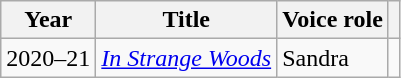<table class="wikitable sortable">
<tr>
<th>Year</th>
<th>Title</th>
<th>Voice role</th>
<th class="unsortable"></th>
</tr>
<tr>
<td>2020–21</td>
<td><em><a href='#'>In Strange Woods</a></em></td>
<td>Sandra</td>
<td></td>
</tr>
</table>
